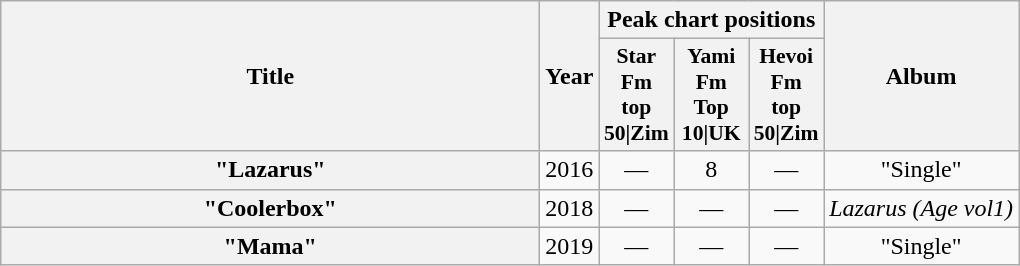<table class="wikitable plainrowheaders" style="text-align:center;">
<tr>
<th scope="col" rowspan=2 style="width:22em;">Title</th>
<th scope="col" rowspan=2>Year</th>
<th scope="col" colspan=3>Peak chart positions</th>
<th scope="col" rowspan=2>Album</th>
</tr>
<tr>
<th scope="col" style="width:3em;font-size:90%;">Star Fm top 50|Zim<br></th>
<th scope="col" style="width:3em;font-size:90%;">Yami Fm  Top 10|UK<br></th>
<th scope="col" style="width:3em;font-size:90%;">Hevoi Fm top 50|Zim<br></th>
</tr>
<tr>
<th scope="row">"Lazarus"</th>
<td>2016</td>
<td>—</td>
<td>8</td>
<td>—</td>
<td>"Single"<br></td>
</tr>
<tr>
<th scope="row">"Coolerbox"</th>
<td>2018</td>
<td>—</td>
<td>—</td>
<td>—</td>
<td><em>Lazarus (Age vol1)</em><br></td>
</tr>
<tr>
<th scope="row">"Mama"</th>
<td>2019</td>
<td>—</td>
<td>—</td>
<td>—</td>
<td>"Single"<br></td>
</tr>
</table>
